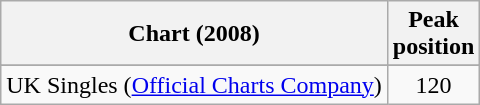<table class="wikitable sortable plainrowheaders">
<tr>
<th scope="col">Chart (2008)</th>
<th scope="col">Peak<br>position</th>
</tr>
<tr>
</tr>
<tr>
</tr>
<tr>
</tr>
<tr>
</tr>
<tr>
</tr>
<tr>
</tr>
<tr>
<td>UK Singles (<a href='#'>Official Charts Company</a>)</td>
<td align="center">120</td>
</tr>
</table>
